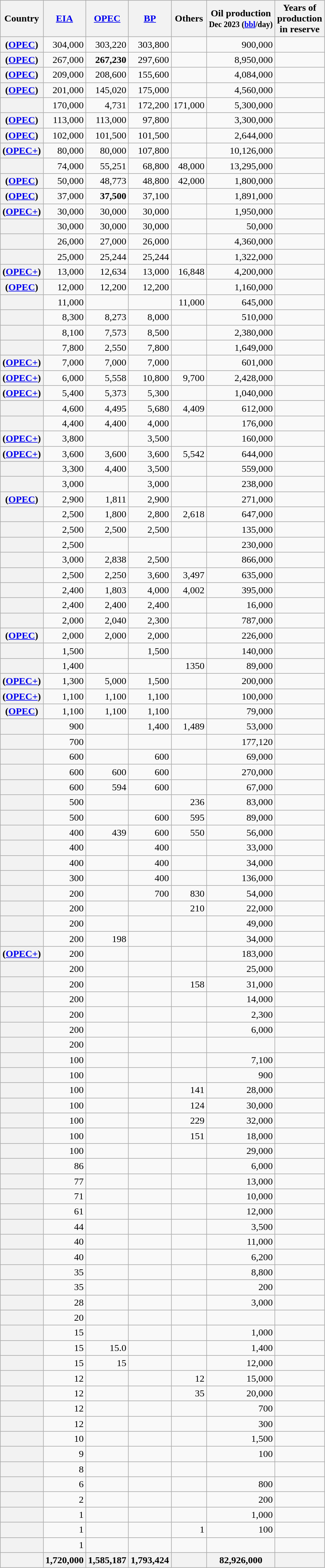<table class="wikitable sortable static-row-numbers" style="text-align:right;">
<tr class="static-row-header" style="text-align:center;vertical-align:middle">
<th>Country</th>
<th><a href='#'>EIA</a><br></th>
<th><a href='#'>OPEC</a><br></th>
<th><a href='#'>BP</a><br></th>
<th>Others</th>
<th>Oil production<br><small>Dec 2023 (<a href='#'>bbl</a>/day)</small></th>
<th>Years of<br>production<br>in reserve</th>
</tr>
<tr>
<th>(<a href='#'>OPEC</a>)</th>
<td>304,000</td>
<td>303,220</td>
<td>303,800</td>
<td></td>
<td>900,000</td>
<td></td>
</tr>
<tr>
<th>(<a href='#'>OPEC</a>)</th>
<td>267,000</td>
<td><strong>267,230</strong></td>
<td>297,600</td>
<td></td>
<td>8,950,000</td>
<td></td>
</tr>
<tr>
<th>(<a href='#'>OPEC</a>)</th>
<td>209,000</td>
<td>208,600</td>
<td>155,600</td>
<td></td>
<td>4,084,000</td>
<td></td>
</tr>
<tr>
<th>(<a href='#'>OPEC</a>)</th>
<td>201,000</td>
<td>145,020</td>
<td>175,000</td>
<td></td>
<td>4,560,000</td>
<td></td>
</tr>
<tr>
<th></th>
<td>170,000</td>
<td>4,731</td>
<td>172,200</td>
<td>171,000</td>
<td>5,300,000</td>
<td></td>
</tr>
<tr>
<th>(<a href='#'>OPEC</a>)</th>
<td>113,000</td>
<td>113,000</td>
<td>97,800</td>
<td></td>
<td>3,300,000</td>
<td></td>
</tr>
<tr>
<th>(<a href='#'>OPEC</a>)</th>
<td>102,000</td>
<td>101,500</td>
<td>101,500</td>
<td></td>
<td>2,644,000</td>
<td></td>
</tr>
<tr>
<th>(<a href='#'>OPEC+</a>)</th>
<td>80,000</td>
<td>80,000</td>
<td>107,800</td>
<td></td>
<td>10,126,000</td>
<td></td>
</tr>
<tr>
<th></th>
<td>74,000</td>
<td>55,251</td>
<td>68,800</td>
<td>48,000</td>
<td>13,295,000</td>
<td></td>
</tr>
<tr>
<th>(<a href='#'>OPEC</a>)</th>
<td>50,000</td>
<td>48,773</td>
<td>48,800</td>
<td>42,000</td>
<td>1,800,000</td>
<td></td>
</tr>
<tr>
<th>(<a href='#'>OPEC</a>)</th>
<td>37,000</td>
<td><strong>37,500</strong></td>
<td>37,100</td>
<td></td>
<td>1,891,000</td>
<td></td>
</tr>
<tr>
<th>(<a href='#'>OPEC+</a>)</th>
<td>30,000</td>
<td>30,000</td>
<td>30,000</td>
<td></td>
<td>1,950,000</td>
<td></td>
</tr>
<tr>
<th></th>
<td>30,000</td>
<td>30,000</td>
<td>30,000</td>
<td></td>
<td>50,000</td>
<td></td>
</tr>
<tr>
<th></th>
<td>26,000</td>
<td>27,000</td>
<td>26,000</td>
<td></td>
<td>4,360,000</td>
<td></td>
</tr>
<tr>
<th></th>
<td>25,000</td>
<td>25,244</td>
<td>25,244</td>
<td></td>
<td>1,322,000</td>
<td></td>
</tr>
<tr>
<th>(<a href='#'>OPEC+</a>)</th>
<td>13,000</td>
<td>12,634</td>
<td>13,000</td>
<td>16,848</td>
<td>4,200,000</td>
<td></td>
</tr>
<tr>
<th>(<a href='#'>OPEC</a>)</th>
<td>12,000</td>
<td>12,200</td>
<td>12,200</td>
<td></td>
<td>1,160,000</td>
<td></td>
</tr>
<tr>
<th></th>
<td>11,000</td>
<td></td>
<td></td>
<td>11,000</td>
<td>645,000</td>
<td></td>
</tr>
<tr>
<th></th>
<td>8,300</td>
<td>8,273</td>
<td>8,000</td>
<td></td>
<td>510,000</td>
<td></td>
</tr>
<tr>
<th></th>
<td>8,100</td>
<td>7,573</td>
<td>8,500</td>
<td></td>
<td>2,380,000</td>
<td></td>
</tr>
<tr>
<th></th>
<td>7,800</td>
<td>2,550</td>
<td>7,800</td>
<td></td>
<td>1,649,000</td>
<td></td>
</tr>
<tr>
<th>(<a href='#'>OPEC+</a>)</th>
<td>7,000</td>
<td>7,000</td>
<td>7,000</td>
<td></td>
<td>601,000</td>
<td></td>
</tr>
<tr>
<th>(<a href='#'>OPEC+</a>)</th>
<td>6,000</td>
<td>5,558</td>
<td>10,800</td>
<td>9,700</td>
<td>2,428,000</td>
<td></td>
</tr>
<tr>
<th>(<a href='#'>OPEC+</a>)</th>
<td>5,400</td>
<td>5,373</td>
<td>5,300</td>
<td></td>
<td>1,040,000</td>
<td></td>
</tr>
<tr>
<th></th>
<td>4,600</td>
<td>4,495</td>
<td>5,680</td>
<td>4,409</td>
<td>612,000</td>
<td></td>
</tr>
<tr>
<th></th>
<td>4,400</td>
<td>4,400</td>
<td>4,000</td>
<td></td>
<td>176,000</td>
<td></td>
</tr>
<tr>
<th>(<a href='#'>OPEC+</a>)</th>
<td>3,800</td>
<td></td>
<td>3,500</td>
<td></td>
<td>160,000</td>
<td></td>
</tr>
<tr>
<th>(<a href='#'>OPEC+</a>)</th>
<td>3,600</td>
<td>3,600</td>
<td>3,600</td>
<td>5,542</td>
<td>644,000</td>
<td></td>
</tr>
<tr>
<th></th>
<td>3,300</td>
<td>4,400</td>
<td>3,500</td>
<td></td>
<td>559,000</td>
<td></td>
</tr>
<tr>
<th></th>
<td>3,000</td>
<td></td>
<td>3,000</td>
<td></td>
<td>238,000</td>
<td></td>
</tr>
<tr>
<th> (<a href='#'>OPEC</a>)</th>
<td>2,900</td>
<td>1,811</td>
<td>2,900</td>
<td></td>
<td>271,000</td>
<td></td>
</tr>
<tr>
<th></th>
<td>2,500</td>
<td>1,800</td>
<td>2,800</td>
<td>2,618</td>
<td>647,000</td>
<td></td>
</tr>
<tr>
<th></th>
<td>2,500</td>
<td>2,500</td>
<td>2,500</td>
<td></td>
<td>135,000</td>
<td></td>
</tr>
<tr>
<th></th>
<td>2,500</td>
<td></td>
<td></td>
<td></td>
<td>230,000</td>
<td></td>
</tr>
<tr>
<th></th>
<td>3,000</td>
<td>2,838</td>
<td>2,500</td>
<td></td>
<td>866,000</td>
<td></td>
</tr>
<tr>
<th></th>
<td>2,500</td>
<td>2,250</td>
<td>3,600</td>
<td>3,497</td>
<td>635,000</td>
<td></td>
</tr>
<tr>
<th></th>
<td>2,400</td>
<td>1,803</td>
<td>4,000</td>
<td>4,002</td>
<td>395,000</td>
<td></td>
</tr>
<tr>
<th></th>
<td>2,400</td>
<td>2,400</td>
<td>2,400</td>
<td></td>
<td>16,000</td>
<td></td>
</tr>
<tr>
<th></th>
<td>2,000</td>
<td>2,040</td>
<td>2,300</td>
<td></td>
<td>787,000</td>
<td></td>
</tr>
<tr>
<th>(<a href='#'>OPEC</a>)</th>
<td>2,000</td>
<td>2,000</td>
<td>2,000</td>
<td></td>
<td>226,000</td>
<td></td>
</tr>
<tr>
<th></th>
<td>1,500</td>
<td></td>
<td>1,500</td>
<td></td>
<td>140,000</td>
<td></td>
</tr>
<tr>
<th></th>
<td>1,400</td>
<td></td>
<td></td>
<td>1350</td>
<td>89,000</td>
<td></td>
</tr>
<tr>
<th>(<a href='#'>OPEC+</a>)</th>
<td>1,300</td>
<td>5,000</td>
<td>1,500</td>
<td></td>
<td>200,000</td>
<td></td>
</tr>
<tr>
<th>(<a href='#'>OPEC+</a>)</th>
<td>1,100</td>
<td>1,100</td>
<td>1,100</td>
<td></td>
<td>100,000</td>
<td></td>
</tr>
<tr>
<th>(<a href='#'>OPEC</a>)</th>
<td>1,100</td>
<td>1,100</td>
<td>1,100</td>
<td></td>
<td>79,000</td>
<td></td>
</tr>
<tr>
<th></th>
<td>900</td>
<td></td>
<td>1,400</td>
<td>1,489</td>
<td>53,000</td>
<td></td>
</tr>
<tr>
<th></th>
<td>700</td>
<td></td>
<td></td>
<td></td>
<td>177,120</td>
<td></td>
</tr>
<tr>
<th></th>
<td>600</td>
<td></td>
<td>600</td>
<td></td>
<td>69,000</td>
<td></td>
</tr>
<tr>
<th></th>
<td>600</td>
<td>600</td>
<td>600</td>
<td></td>
<td>270,000</td>
<td></td>
</tr>
<tr>
<th></th>
<td>600</td>
<td>594</td>
<td>600</td>
<td></td>
<td>67,000</td>
<td></td>
</tr>
<tr>
<th></th>
<td>500</td>
<td></td>
<td></td>
<td>236</td>
<td>83,000</td>
<td></td>
</tr>
<tr>
<th></th>
<td>500</td>
<td></td>
<td>600</td>
<td>595</td>
<td>89,000</td>
<td></td>
</tr>
<tr>
<th></th>
<td>400</td>
<td>439</td>
<td>600</td>
<td>550</td>
<td>56,000</td>
<td></td>
</tr>
<tr>
<th></th>
<td>400</td>
<td></td>
<td>400</td>
<td></td>
<td>33,000</td>
<td></td>
</tr>
<tr>
<th></th>
<td>400</td>
<td></td>
<td>400</td>
<td></td>
<td>34,000</td>
<td></td>
</tr>
<tr>
<th></th>
<td>300</td>
<td></td>
<td>400</td>
<td></td>
<td>136,000</td>
<td></td>
</tr>
<tr>
<th></th>
<td>200</td>
<td></td>
<td>700</td>
<td>830</td>
<td>54,000</td>
<td></td>
</tr>
<tr>
<th></th>
<td>200</td>
<td></td>
<td></td>
<td>210</td>
<td>22,000</td>
<td></td>
</tr>
<tr>
<th></th>
<td>200</td>
<td></td>
<td></td>
<td></td>
<td>49,000</td>
<td></td>
</tr>
<tr>
<th></th>
<td>200</td>
<td>198</td>
<td></td>
<td></td>
<td>34,000</td>
<td></td>
</tr>
<tr>
<th>(<a href='#'>OPEC+</a>)</th>
<td>200</td>
<td></td>
<td></td>
<td></td>
<td>183,000</td>
<td></td>
</tr>
<tr>
<th></th>
<td>200</td>
<td></td>
<td></td>
<td></td>
<td>25,000</td>
<td></td>
</tr>
<tr>
<th></th>
<td>200</td>
<td></td>
<td></td>
<td>158</td>
<td>31,000</td>
<td></td>
</tr>
<tr>
<th></th>
<td>200</td>
<td></td>
<td></td>
<td></td>
<td>14,000</td>
<td></td>
</tr>
<tr>
<th></th>
<td>200</td>
<td></td>
<td></td>
<td></td>
<td>2,300</td>
<td></td>
</tr>
<tr>
<th></th>
<td>200</td>
<td></td>
<td></td>
<td></td>
<td>6,000</td>
<td></td>
</tr>
<tr>
<th></th>
<td>200</td>
<td></td>
<td></td>
<td></td>
<td></td>
<td></td>
</tr>
<tr>
<th></th>
<td>100</td>
<td></td>
<td></td>
<td></td>
<td>7,100</td>
<td></td>
</tr>
<tr>
<th></th>
<td>100</td>
<td></td>
<td></td>
<td></td>
<td>900</td>
<td></td>
</tr>
<tr>
<th></th>
<td>100</td>
<td></td>
<td></td>
<td>141</td>
<td>28,000</td>
<td></td>
</tr>
<tr>
<th></th>
<td>100</td>
<td></td>
<td></td>
<td>124</td>
<td>30,000</td>
<td></td>
</tr>
<tr>
<th></th>
<td>100</td>
<td></td>
<td></td>
<td>229</td>
<td>32,000</td>
<td></td>
</tr>
<tr>
<th></th>
<td>100</td>
<td></td>
<td></td>
<td>151</td>
<td>18,000</td>
<td></td>
</tr>
<tr>
<th></th>
<td>100</td>
<td></td>
<td></td>
<td></td>
<td>29,000</td>
<td></td>
</tr>
<tr>
<th></th>
<td>86</td>
<td></td>
<td></td>
<td></td>
<td>6,000</td>
<td></td>
</tr>
<tr>
<th></th>
<td>77</td>
<td></td>
<td></td>
<td></td>
<td>13,000</td>
<td></td>
</tr>
<tr>
<th></th>
<td>71</td>
<td></td>
<td></td>
<td></td>
<td>10,000</td>
<td></td>
</tr>
<tr>
<th></th>
<td>61</td>
<td></td>
<td></td>
<td></td>
<td>12,000</td>
<td></td>
</tr>
<tr>
<th></th>
<td>44</td>
<td></td>
<td></td>
<td></td>
<td>3,500</td>
<td></td>
</tr>
<tr>
<th></th>
<td>40</td>
<td></td>
<td></td>
<td></td>
<td>11,000</td>
<td></td>
</tr>
<tr>
<th></th>
<td>40</td>
<td></td>
<td></td>
<td></td>
<td>6,200</td>
<td></td>
</tr>
<tr>
<th></th>
<td>35</td>
<td></td>
<td></td>
<td></td>
<td>8,800</td>
<td></td>
</tr>
<tr>
<th></th>
<td>35</td>
<td></td>
<td></td>
<td></td>
<td>200</td>
<td></td>
</tr>
<tr>
<th></th>
<td>28</td>
<td></td>
<td></td>
<td></td>
<td>3,000</td>
<td></td>
</tr>
<tr>
<th></th>
<td>20</td>
<td></td>
<td></td>
<td></td>
<td></td>
<td></td>
</tr>
<tr>
<th></th>
<td>15</td>
<td></td>
<td></td>
<td></td>
<td>1,000</td>
<td></td>
</tr>
<tr>
<th></th>
<td>15</td>
<td>15.0</td>
<td></td>
<td></td>
<td>1,400</td>
<td></td>
</tr>
<tr>
<th></th>
<td>15</td>
<td>15</td>
<td></td>
<td></td>
<td>12,000</td>
<td></td>
</tr>
<tr>
<th></th>
<td>12</td>
<td></td>
<td></td>
<td>12</td>
<td>15,000</td>
<td></td>
</tr>
<tr>
<th></th>
<td>12</td>
<td></td>
<td></td>
<td>35</td>
<td>20,000</td>
<td></td>
</tr>
<tr>
<th></th>
<td>12</td>
<td></td>
<td></td>
<td></td>
<td>700</td>
<td></td>
</tr>
<tr>
<th></th>
<td>12</td>
<td></td>
<td></td>
<td></td>
<td>300</td>
<td></td>
</tr>
<tr>
<th></th>
<td>10</td>
<td></td>
<td></td>
<td></td>
<td>1,500</td>
<td></td>
</tr>
<tr>
<th></th>
<td>9</td>
<td></td>
<td></td>
<td></td>
<td>100</td>
<td></td>
</tr>
<tr>
<th></th>
<td>8</td>
<td></td>
<td></td>
<td></td>
<td></td>
<td></td>
</tr>
<tr>
<th></th>
<td>6</td>
<td></td>
<td></td>
<td></td>
<td>800</td>
<td></td>
</tr>
<tr>
<th></th>
<td>2</td>
<td></td>
<td></td>
<td></td>
<td>200</td>
<td></td>
</tr>
<tr>
<th></th>
<td>1</td>
<td></td>
<td></td>
<td></td>
<td>1,000</td>
<td></td>
</tr>
<tr>
<th></th>
<td>1</td>
<td></td>
<td></td>
<td>1</td>
<td>100</td>
<td></td>
</tr>
<tr>
<th></th>
<td>1</td>
<td></td>
<td></td>
<td></td>
<td></td>
<td></td>
</tr>
<tr>
<th style="text-align:left"></th>
<th>1,720,000</th>
<th>1,585,187</th>
<th>1,793,424</th>
<th></th>
<th>82,926,000</th>
<th></th>
</tr>
</table>
